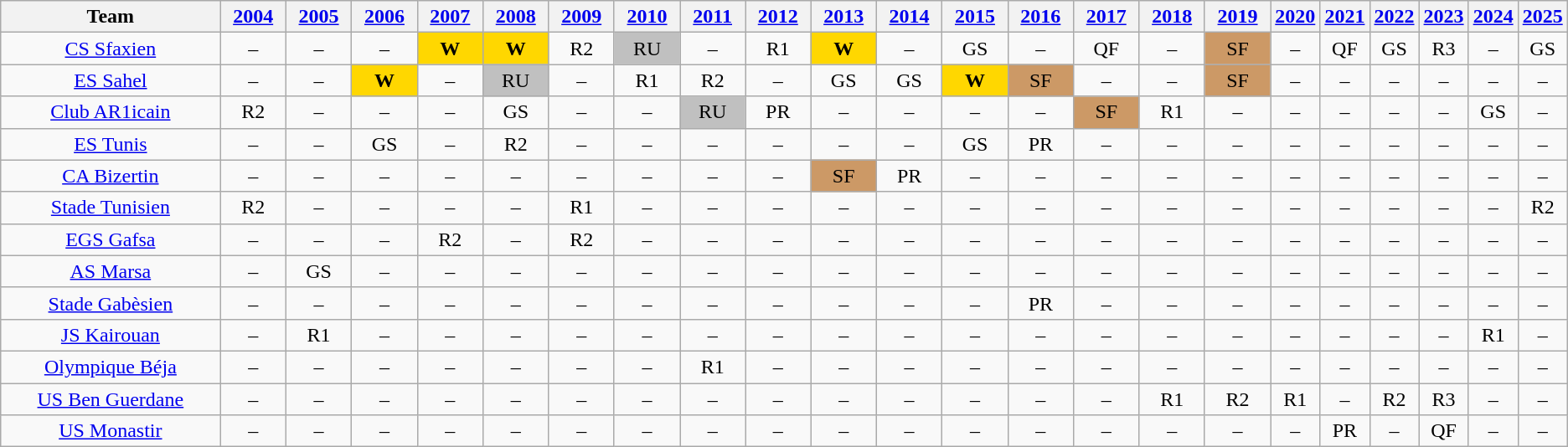<table class="wikitable" style="text-align: center">
<tr>
<th width="20%">Team</th>
<th width="5%"><a href='#'>2004</a></th>
<th width="5%"><a href='#'>2005</a></th>
<th width="5%"><a href='#'>2006</a></th>
<th width="5%"><a href='#'>2007</a></th>
<th width="5%"><a href='#'>2008</a></th>
<th width="5%"><a href='#'>2009</a></th>
<th width="5%"><a href='#'>2010</a></th>
<th width="5%"><a href='#'>2011</a></th>
<th width="5%"><a href='#'>2012</a></th>
<th width="5%"><a href='#'>2013</a></th>
<th width="5%"><a href='#'>2014</a></th>
<th width="5%"><a href='#'>2015</a></th>
<th width="5%"><a href='#'>2016</a></th>
<th width="5%"><a href='#'>2017</a></th>
<th width="5%"><a href='#'>2018</a></th>
<th width="5%"><a href='#'>2019</a></th>
<th width="5%"><a href='#'>2020</a></th>
<th width="5%"><a href='#'>2021</a></th>
<th><a href='#'>2022</a></th>
<th><a href='#'>2023</a></th>
<th><a href='#'>2024</a></th>
<th><a href='#'>2025</a></th>
</tr>
<tr>
<td><a href='#'>CS Sfaxien</a></td>
<td>–</td>
<td>–</td>
<td>–</td>
<td style="background:gold;"><strong>W</strong></td>
<td style="background:gold;"><strong>W</strong></td>
<td>R2</td>
<td style="background:silver;">RU</td>
<td>–</td>
<td>R1</td>
<td style="background:gold;"><strong>W</strong></td>
<td>–</td>
<td>GS</td>
<td>–</td>
<td>QF</td>
<td>–</td>
<td style="background:#c96;">SF</td>
<td>–</td>
<td>QF</td>
<td>GS</td>
<td>R3</td>
<td>–</td>
<td>GS</td>
</tr>
<tr>
<td><a href='#'>ES Sahel</a></td>
<td>–</td>
<td>–</td>
<td style="background:gold;"><strong>W</strong></td>
<td>–</td>
<td style="background:silver;">RU</td>
<td>–</td>
<td>R1</td>
<td>R2</td>
<td>–</td>
<td>GS</td>
<td>GS</td>
<td style="background:gold;"><strong>W</strong></td>
<td style="background:#c96;">SF</td>
<td>–</td>
<td>–</td>
<td style="background:#c96;">SF</td>
<td>–</td>
<td>–</td>
<td>–</td>
<td>–</td>
<td>–</td>
<td>–</td>
</tr>
<tr>
<td><a href='#'>Club AR1icain</a></td>
<td>R2</td>
<td>–</td>
<td>–</td>
<td>–</td>
<td>GS</td>
<td>–</td>
<td>–</td>
<td style="background:silver;">RU</td>
<td>PR</td>
<td>–</td>
<td>–</td>
<td>–</td>
<td>–</td>
<td style="background:#c96;">SF</td>
<td>R1</td>
<td>–</td>
<td>–</td>
<td>–</td>
<td>–</td>
<td>–</td>
<td>GS</td>
<td>–</td>
</tr>
<tr>
<td><a href='#'>ES Tunis</a></td>
<td>–</td>
<td>–</td>
<td>GS</td>
<td>–</td>
<td>R2</td>
<td>–</td>
<td>–</td>
<td>–</td>
<td>–</td>
<td>–</td>
<td>–</td>
<td>GS</td>
<td>PR</td>
<td>–</td>
<td>–</td>
<td>–</td>
<td>–</td>
<td>–</td>
<td>–</td>
<td>–</td>
<td>–</td>
<td>–</td>
</tr>
<tr>
<td><a href='#'>CA Bizertin</a></td>
<td>–</td>
<td>–</td>
<td>–</td>
<td>–</td>
<td>–</td>
<td>–</td>
<td>–</td>
<td>–</td>
<td>–</td>
<td style="background:#c96;">SF</td>
<td>PR</td>
<td>–</td>
<td>–</td>
<td>–</td>
<td>–</td>
<td>–</td>
<td>–</td>
<td>–</td>
<td>–</td>
<td>–</td>
<td>–</td>
<td>–</td>
</tr>
<tr>
<td><a href='#'>Stade Tunisien</a></td>
<td>R2</td>
<td>–</td>
<td>–</td>
<td>–</td>
<td>–</td>
<td>R1</td>
<td>–</td>
<td>–</td>
<td>–</td>
<td>–</td>
<td>–</td>
<td>–</td>
<td>–</td>
<td>–</td>
<td>–</td>
<td>–</td>
<td>–</td>
<td>–</td>
<td>–</td>
<td>–</td>
<td>–</td>
<td>R2</td>
</tr>
<tr>
<td><a href='#'>EGS Gafsa</a></td>
<td>–</td>
<td>–</td>
<td>–</td>
<td>R2</td>
<td>–</td>
<td>R2</td>
<td>–</td>
<td>–</td>
<td>–</td>
<td>–</td>
<td>–</td>
<td>–</td>
<td>–</td>
<td>–</td>
<td>–</td>
<td>–</td>
<td>–</td>
<td>–</td>
<td>–</td>
<td>–</td>
<td>–</td>
<td>–</td>
</tr>
<tr>
<td><a href='#'>AS Marsa</a></td>
<td>–</td>
<td>GS</td>
<td>–</td>
<td>–</td>
<td>–</td>
<td>–</td>
<td>–</td>
<td>–</td>
<td>–</td>
<td>–</td>
<td>–</td>
<td>–</td>
<td>–</td>
<td>–</td>
<td>–</td>
<td>–</td>
<td>–</td>
<td>–</td>
<td>–</td>
<td>–</td>
<td>–</td>
<td>–</td>
</tr>
<tr>
<td><a href='#'>Stade Gabèsien</a></td>
<td>–</td>
<td>–</td>
<td>–</td>
<td>–</td>
<td>–</td>
<td>–</td>
<td>–</td>
<td>–</td>
<td>–</td>
<td>–</td>
<td>–</td>
<td>–</td>
<td>PR</td>
<td>–</td>
<td>–</td>
<td>–</td>
<td>–</td>
<td>–</td>
<td>–</td>
<td>–</td>
<td>–</td>
<td>–</td>
</tr>
<tr>
<td><a href='#'>JS Kairouan</a></td>
<td>–</td>
<td>R1</td>
<td>–</td>
<td>–</td>
<td>–</td>
<td>–</td>
<td>–</td>
<td>–</td>
<td>–</td>
<td>–</td>
<td>–</td>
<td>–</td>
<td>–</td>
<td>–</td>
<td>–</td>
<td>–</td>
<td>–</td>
<td>–</td>
<td>–</td>
<td>–</td>
<td>R1</td>
<td>–</td>
</tr>
<tr>
<td><a href='#'>Olympique Béja</a></td>
<td>–</td>
<td>–</td>
<td>–</td>
<td>–</td>
<td>–</td>
<td>–</td>
<td>–</td>
<td>R1</td>
<td>–</td>
<td>–</td>
<td>–</td>
<td>–</td>
<td>–</td>
<td>–</td>
<td>–</td>
<td>–</td>
<td>–</td>
<td>–</td>
<td>–</td>
<td>–</td>
<td>–</td>
<td>–</td>
</tr>
<tr>
<td><a href='#'>US Ben Guerdane</a></td>
<td>–</td>
<td>–</td>
<td>–</td>
<td>–</td>
<td>–</td>
<td>–</td>
<td>–</td>
<td>–</td>
<td>–</td>
<td>–</td>
<td>–</td>
<td>–</td>
<td>–</td>
<td>–</td>
<td>R1</td>
<td>R2</td>
<td>R1</td>
<td>–</td>
<td>R2</td>
<td>R3</td>
<td>–</td>
<td>–</td>
</tr>
<tr>
<td><a href='#'>US Monastir</a></td>
<td>–</td>
<td>–</td>
<td>–</td>
<td>–</td>
<td>–</td>
<td>–</td>
<td>–</td>
<td>–</td>
<td>–</td>
<td>–</td>
<td>–</td>
<td>–</td>
<td>–</td>
<td>–</td>
<td>–</td>
<td>–</td>
<td>–</td>
<td>PR</td>
<td>–</td>
<td>QF</td>
<td>–</td>
<td>–</td>
</tr>
</table>
